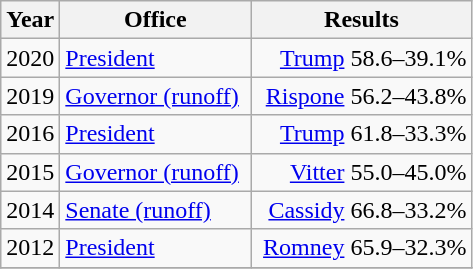<table class=wikitable>
<tr>
<th width="30">Year</th>
<th width="120">Office</th>
<th width="140">Results</th>
</tr>
<tr>
<td>2020</td>
<td><a href='#'>President</a></td>
<td align="right" ><a href='#'>Trump</a> 58.6–39.1%</td>
</tr>
<tr>
<td>2019</td>
<td><a href='#'>Governor (runoff)</a></td>
<td align="right" ><a href='#'>Rispone</a> 56.2–43.8%</td>
</tr>
<tr>
<td>2016</td>
<td><a href='#'>President</a></td>
<td align="right" ><a href='#'>Trump</a> 61.8–33.3%</td>
</tr>
<tr>
<td>2015</td>
<td><a href='#'>Governor (runoff)</a></td>
<td align="right" ><a href='#'>Vitter</a> 55.0–45.0%</td>
</tr>
<tr>
<td>2014</td>
<td><a href='#'>Senate (runoff)</a></td>
<td align="right" ><a href='#'>Cassidy</a> 66.8–33.2%</td>
</tr>
<tr>
<td>2012</td>
<td><a href='#'>President</a></td>
<td align="right" ><a href='#'>Romney</a> 65.9–32.3%</td>
</tr>
<tr>
</tr>
</table>
